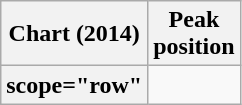<table class="wikitable sortable plainrowheaders" style="text-align:center">
<tr>
<th scope="col">Chart (2014)</th>
<th scope="col">Peak<br>position</th>
</tr>
<tr>
<th>scope="row"</th>
</tr>
</table>
